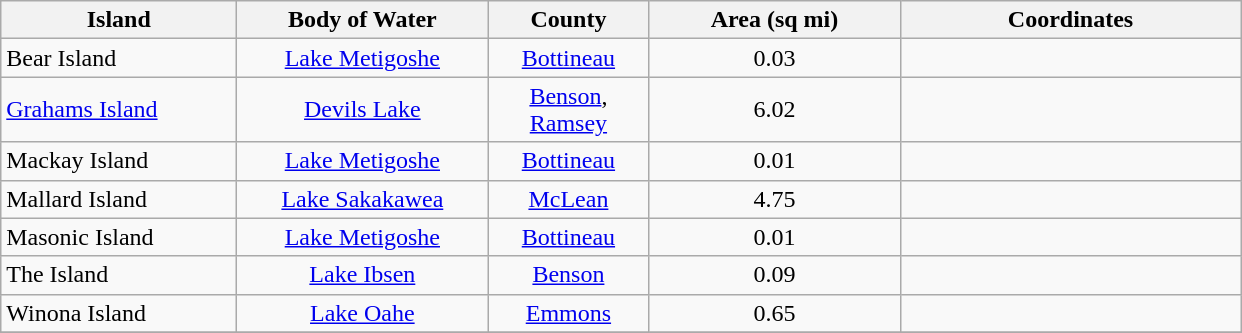<table class="wikitable sortable" style="text-align:center">
<tr>
<th width="150pt">Island</th>
<th width="160pt">Body of Water</th>
<th width="100pt">County</th>
<th width="160pt">Area (sq mi)</th>
<th width="220pt">Coordinates</th>
</tr>
<tr>
<td align="left">Bear Island</td>
<td><a href='#'>Lake Metigoshe</a></td>
<td><a href='#'>Bottineau</a></td>
<td>0.03</td>
<td></td>
</tr>
<tr>
<td align="left"><a href='#'>Grahams Island</a></td>
<td><a href='#'>Devils Lake</a></td>
<td><a href='#'>Benson</a>, <a href='#'>Ramsey</a></td>
<td>6.02</td>
<td></td>
</tr>
<tr>
<td align="left">Mackay Island</td>
<td><a href='#'>Lake Metigoshe</a></td>
<td><a href='#'>Bottineau</a></td>
<td>0.01</td>
<td></td>
</tr>
<tr>
<td align="left">Mallard Island</td>
<td><a href='#'>Lake Sakakawea</a></td>
<td><a href='#'>McLean</a></td>
<td>4.75</td>
<td></td>
</tr>
<tr>
<td align="left">Masonic Island</td>
<td><a href='#'>Lake Metigoshe</a></td>
<td><a href='#'>Bottineau</a></td>
<td>0.01</td>
<td></td>
</tr>
<tr>
<td align="left">The Island</td>
<td><a href='#'>Lake Ibsen</a></td>
<td><a href='#'>Benson</a></td>
<td>0.09</td>
<td></td>
</tr>
<tr>
<td align="left">Winona Island</td>
<td><a href='#'>Lake Oahe</a></td>
<td><a href='#'>Emmons</a></td>
<td>0.65</td>
<td></td>
</tr>
<tr>
</tr>
</table>
